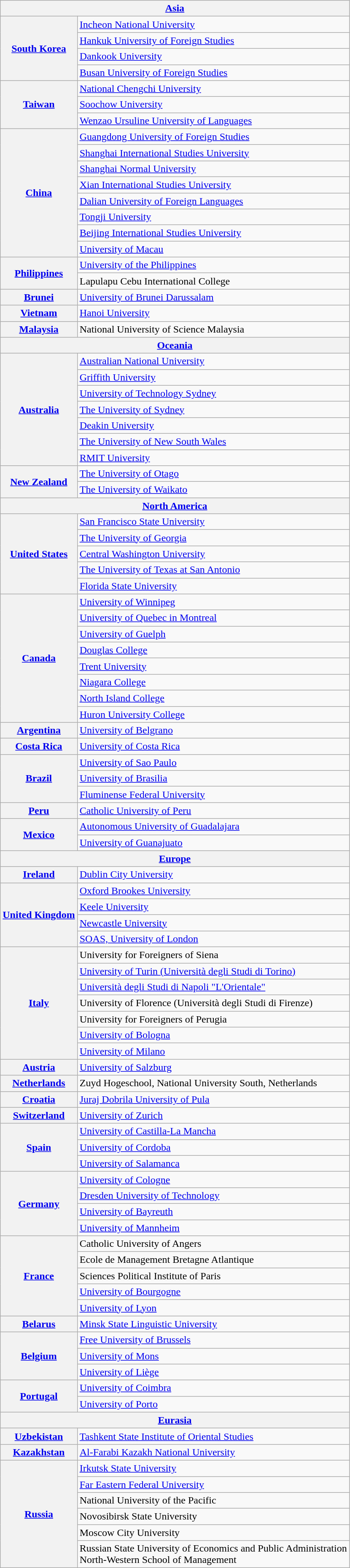<table class="wikitable">
<tr>
<th colspan="2"><a href='#'>Asia</a></th>
</tr>
<tr>
<th rowspan="4"><a href='#'>South Korea</a></th>
<td><a href='#'>Incheon National University</a></td>
</tr>
<tr>
<td><a href='#'>Hankuk University of Foreign Studies</a></td>
</tr>
<tr>
<td><a href='#'>Dankook University</a></td>
</tr>
<tr>
<td><a href='#'>Busan University of Foreign Studies</a></td>
</tr>
<tr>
<th rowspan="3"><a href='#'>Taiwan</a></th>
<td><a href='#'>National Chengchi University</a></td>
</tr>
<tr>
<td><a href='#'>Soochow University</a></td>
</tr>
<tr>
<td><a href='#'>Wenzao Ursuline University of Languages</a></td>
</tr>
<tr>
<th rowspan="8"><a href='#'>China</a></th>
<td><a href='#'>Guangdong University of Foreign Studies</a></td>
</tr>
<tr>
<td><a href='#'>Shanghai International Studies University</a></td>
</tr>
<tr>
<td><a href='#'>Shanghai Normal University</a></td>
</tr>
<tr>
<td><a href='#'>Xian International Studies University</a></td>
</tr>
<tr>
<td><a href='#'>Dalian University of Foreign Languages</a></td>
</tr>
<tr>
<td><a href='#'>Tongji University</a></td>
</tr>
<tr>
<td><a href='#'>Beijing International Studies University</a></td>
</tr>
<tr>
<td><a href='#'>University of Macau</a></td>
</tr>
<tr>
<th rowspan="2"><a href='#'>Philippines</a></th>
<td><a href='#'>University of the Philippines</a></td>
</tr>
<tr>
<td>Lapulapu Cebu International College</td>
</tr>
<tr>
<th><a href='#'>Brunei</a></th>
<td><a href='#'>University of Brunei Darussalam</a></td>
</tr>
<tr>
<th><a href='#'>Vietnam</a></th>
<td><a href='#'>Hanoi University</a></td>
</tr>
<tr>
<th><a href='#'>Malaysia</a></th>
<td>National University of Science Malaysia</td>
</tr>
<tr>
<th colspan="2"><a href='#'>Oceania</a></th>
</tr>
<tr>
<th rowspan="7"><a href='#'>Australia</a></th>
<td><a href='#'>Australian National University</a></td>
</tr>
<tr>
<td><a href='#'>Griffith University</a></td>
</tr>
<tr>
<td><a href='#'>University of Technology Sydney</a></td>
</tr>
<tr>
<td><a href='#'>The University of Sydney</a></td>
</tr>
<tr>
<td><a href='#'>Deakin University</a></td>
</tr>
<tr>
<td><a href='#'>The University of New South Wales</a></td>
</tr>
<tr>
<td><a href='#'>RMIT University</a></td>
</tr>
<tr>
<th rowspan="2"><a href='#'>New Zealand</a></th>
<td><a href='#'>The University of Otago</a></td>
</tr>
<tr>
<td><a href='#'>The University of Waikato</a></td>
</tr>
<tr>
<th colspan="2"><a href='#'>North America</a></th>
</tr>
<tr>
<th rowspan="5"><a href='#'>United States</a></th>
<td><a href='#'>San Francisco State University</a></td>
</tr>
<tr>
<td><a href='#'>The University of Georgia</a></td>
</tr>
<tr>
<td><a href='#'>Central Washington University</a></td>
</tr>
<tr>
<td><a href='#'>The University of Texas at San Antonio</a></td>
</tr>
<tr>
<td><a href='#'>Florida State University</a></td>
</tr>
<tr>
<th rowspan="8"><a href='#'>Canada</a></th>
<td><a href='#'>University of Winnipeg</a></td>
</tr>
<tr>
<td><a href='#'>University of Quebec in Montreal</a></td>
</tr>
<tr>
<td><a href='#'>University of Guelph</a></td>
</tr>
<tr>
<td><a href='#'>Douglas College</a></td>
</tr>
<tr>
<td><a href='#'>Trent University</a></td>
</tr>
<tr>
<td><a href='#'>Niagara College</a></td>
</tr>
<tr>
<td><a href='#'>North Island College</a></td>
</tr>
<tr>
<td><a href='#'>Huron University College</a></td>
</tr>
<tr>
<th><a href='#'>Argentina</a></th>
<td><a href='#'>University of Belgrano</a></td>
</tr>
<tr>
<th><a href='#'>Costa Rica</a></th>
<td><a href='#'>University of Costa Rica</a></td>
</tr>
<tr>
<th rowspan="3"><a href='#'>Brazil</a></th>
<td><a href='#'>University of Sao Paulo</a></td>
</tr>
<tr>
<td><a href='#'>University of Brasilia</a></td>
</tr>
<tr>
<td><a href='#'>Fluminense Federal University</a></td>
</tr>
<tr>
<th><a href='#'>Peru</a></th>
<td><a href='#'>Catholic University of Peru</a></td>
</tr>
<tr>
<th rowspan="2"><a href='#'>Mexico</a></th>
<td><a href='#'>Autonomous University of Guadalajara</a></td>
</tr>
<tr>
<td><a href='#'>University of Guanajuato</a></td>
</tr>
<tr>
<th colspan="2"><a href='#'>Europe</a></th>
</tr>
<tr>
<th><a href='#'>Ireland</a></th>
<td><a href='#'>Dublin City University</a></td>
</tr>
<tr>
<th rowspan="4"><a href='#'>United Kingdom</a></th>
<td><a href='#'>Oxford Brookes University</a></td>
</tr>
<tr>
<td><a href='#'>Keele University</a></td>
</tr>
<tr>
<td><a href='#'>Newcastle University</a></td>
</tr>
<tr>
<td><a href='#'>SOAS, University of London</a></td>
</tr>
<tr>
<th rowspan="7"><a href='#'>Italy</a></th>
<td>University for Foreigners of Siena</td>
</tr>
<tr>
<td><a href='#'>University of Turin (Università degli Studi di Torino)</a></td>
</tr>
<tr>
<td><a href='#'>Università degli Studi di Napoli "L'Orientale"</a></td>
</tr>
<tr>
<td>University of Florence (Università degli Studi di Firenze)</td>
</tr>
<tr>
<td>University for Foreigners of Perugia</td>
</tr>
<tr>
<td><a href='#'>University of Bologna</a></td>
</tr>
<tr>
<td><a href='#'>University of Milano</a></td>
</tr>
<tr>
<th><a href='#'>Austria</a></th>
<td><a href='#'>University of Salzburg</a></td>
</tr>
<tr>
<th><a href='#'>Netherlands</a></th>
<td>Zuyd Hogeschool, National University South, Netherlands</td>
</tr>
<tr>
<th><a href='#'>Croatia</a></th>
<td><a href='#'>Juraj Dobrila University of Pula</a></td>
</tr>
<tr>
<th><a href='#'>Switzerland</a></th>
<td><a href='#'>University of Zurich</a></td>
</tr>
<tr>
<th rowspan="3"><a href='#'>Spain</a></th>
<td><a href='#'>University of Castilla-La Mancha</a></td>
</tr>
<tr>
<td><a href='#'>University of Cordoba</a></td>
</tr>
<tr>
<td><a href='#'>University of Salamanca</a></td>
</tr>
<tr>
<th rowspan="4"><a href='#'>Germany</a></th>
<td><a href='#'>University of Cologne</a></td>
</tr>
<tr>
<td><a href='#'>Dresden University of Technology</a></td>
</tr>
<tr>
<td><a href='#'>University of Bayreuth</a></td>
</tr>
<tr>
<td><a href='#'>University of Mannheim</a></td>
</tr>
<tr>
<th rowspan="5"><a href='#'>France</a></th>
<td>Catholic University of Angers</td>
</tr>
<tr>
<td>Ecole de Management Bretagne Atlantique</td>
</tr>
<tr>
<td>Sciences Political Institute of Paris</td>
</tr>
<tr>
<td><a href='#'>University of Bourgogne</a></td>
</tr>
<tr>
<td><a href='#'>University of Lyon</a></td>
</tr>
<tr>
<th><a href='#'>Belarus</a></th>
<td><a href='#'>Minsk State Linguistic University</a></td>
</tr>
<tr>
<th rowspan="3"><a href='#'>Belgium</a></th>
<td><a href='#'>Free University of Brussels</a></td>
</tr>
<tr>
<td><a href='#'>University of Mons</a></td>
</tr>
<tr>
<td><a href='#'>University of Liège</a></td>
</tr>
<tr>
<th rowspan="2"><a href='#'>Portugal</a></th>
<td><a href='#'>University of Coimbra</a></td>
</tr>
<tr>
<td><a href='#'>University of Porto</a></td>
</tr>
<tr>
<th colspan="2"><a href='#'>Eurasia</a></th>
</tr>
<tr>
<th><a href='#'>Uzbekistan</a></th>
<td><a href='#'>Tashkent State Institute of Oriental Studies</a></td>
</tr>
<tr>
<th><a href='#'>Kazakhstan</a></th>
<td><a href='#'>Al-Farabi Kazakh National University</a></td>
</tr>
<tr>
<th rowspan="6"><a href='#'>Russia</a></th>
<td><a href='#'>Irkutsk State University</a></td>
</tr>
<tr>
<td><a href='#'>Far Eastern Federal University</a></td>
</tr>
<tr>
<td>National University of the Pacific</td>
</tr>
<tr>
<td>Novosibirsk State University</td>
</tr>
<tr>
<td>Moscow City University</td>
</tr>
<tr>
<td>Russian State University of Economics and Public Administration<br>North-Western School of Management</td>
</tr>
</table>
